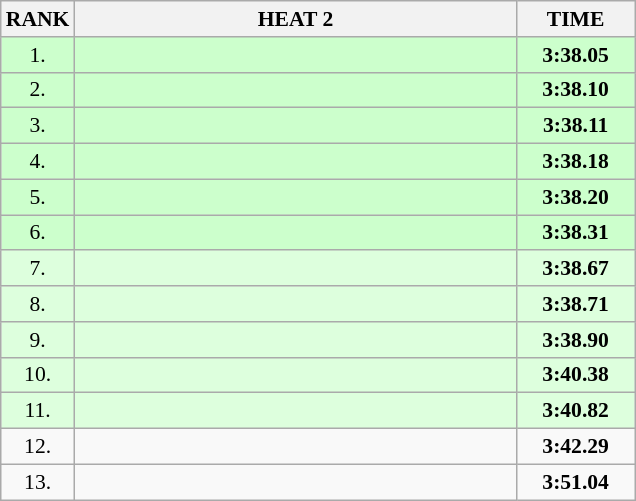<table class="wikitable" style="border-collapse: collapse; font-size: 90%;">
<tr>
<th>RANK</th>
<th style="width: 20em">HEAT 2</th>
<th style="width: 5em">TIME</th>
</tr>
<tr style="background:#ccffcc;">
<td align="center">1.</td>
<td></td>
<td align="center"><strong>3:38.05</strong></td>
</tr>
<tr style="background:#ccffcc;">
<td align="center">2.</td>
<td></td>
<td align="center"><strong>3:38.10</strong></td>
</tr>
<tr style="background:#ccffcc;">
<td align="center">3.</td>
<td></td>
<td align="center"><strong>3:38.11</strong></td>
</tr>
<tr style="background:#ccffcc;">
<td align="center">4.</td>
<td></td>
<td align="center"><strong>3:38.18</strong></td>
</tr>
<tr style="background:#ccffcc;">
<td align="center">5.</td>
<td></td>
<td align="center"><strong>3:38.20</strong></td>
</tr>
<tr style="background:#ccffcc;">
<td align="center">6.</td>
<td></td>
<td align="center"><strong>3:38.31</strong></td>
</tr>
<tr style="background:#ddffdd;">
<td align="center">7.</td>
<td></td>
<td align="center"><strong>3:38.67</strong></td>
</tr>
<tr style="background:#ddffdd;">
<td align="center">8.</td>
<td></td>
<td align="center"><strong>3:38.71</strong></td>
</tr>
<tr style="background:#ddffdd;">
<td align="center">9.</td>
<td></td>
<td align="center"><strong>3:38.90</strong></td>
</tr>
<tr style="background:#ddffdd;">
<td align="center">10.</td>
<td></td>
<td align="center"><strong>3:40.38</strong></td>
</tr>
<tr style="background:#ddffdd;">
<td align="center">11.</td>
<td></td>
<td align="center"><strong>3:40.82</strong></td>
</tr>
<tr>
<td align="center">12.</td>
<td></td>
<td align="center"><strong>3:42.29</strong></td>
</tr>
<tr>
<td align="center">13.</td>
<td></td>
<td align="center"><strong>3:51.04</strong></td>
</tr>
</table>
